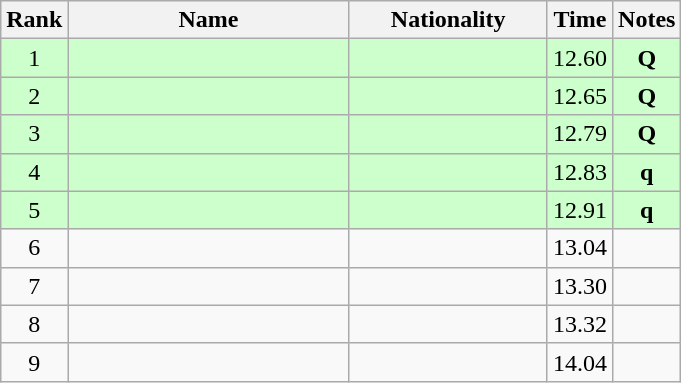<table class="wikitable sortable" style="text-align:center">
<tr>
<th>Rank</th>
<th style="width:180px">Name</th>
<th style="width:125px">Nationality</th>
<th>Time</th>
<th>Notes</th>
</tr>
<tr style="background:#cfc;">
<td>1</td>
<td style="text-align:left;"></td>
<td style="text-align:left;"></td>
<td>12.60</td>
<td><strong>Q</strong></td>
</tr>
<tr style="background:#cfc;">
<td>2</td>
<td style="text-align:left;"></td>
<td style="text-align:left;"></td>
<td>12.65</td>
<td><strong>Q</strong></td>
</tr>
<tr style="background:#cfc;">
<td>3</td>
<td style="text-align:left;"></td>
<td style="text-align:left;"></td>
<td>12.79</td>
<td><strong>Q</strong></td>
</tr>
<tr style="background:#cfc;">
<td>4</td>
<td style="text-align:left;"></td>
<td style="text-align:left;"></td>
<td>12.83</td>
<td><strong>q</strong></td>
</tr>
<tr style="background:#cfc;">
<td>5</td>
<td style="text-align:left;"></td>
<td style="text-align:left;"></td>
<td>12.91</td>
<td><strong>q</strong></td>
</tr>
<tr>
<td>6</td>
<td style="text-align:left;"></td>
<td style="text-align:left;"></td>
<td>13.04</td>
<td></td>
</tr>
<tr>
<td>7</td>
<td style="text-align:left;"></td>
<td style="text-align:left;"></td>
<td>13.30</td>
<td></td>
</tr>
<tr>
<td>8</td>
<td style="text-align:left;"></td>
<td style="text-align:left;"></td>
<td>13.32</td>
<td></td>
</tr>
<tr>
<td>9</td>
<td style="text-align:left;"></td>
<td style="text-align:left;"></td>
<td>14.04</td>
<td></td>
</tr>
</table>
